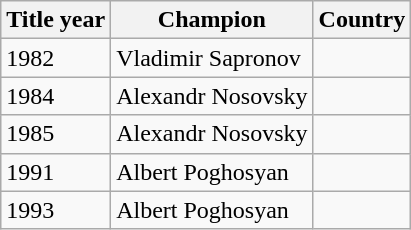<table class="wikitable">
<tr>
<th>Title year</th>
<th>Champion</th>
<th>Country</th>
</tr>
<tr>
<td>1982</td>
<td>Vladimir Sapronov</td>
<td></td>
</tr>
<tr>
<td>1984</td>
<td>Alexandr Nosovsky</td>
<td></td>
</tr>
<tr>
<td>1985</td>
<td>Alexandr Nosovsky</td>
<td></td>
</tr>
<tr>
<td>1991</td>
<td>Albert Poghosyan</td>
<td></td>
</tr>
<tr>
<td>1993</td>
<td>Albert Poghosyan</td>
<td></td>
</tr>
</table>
